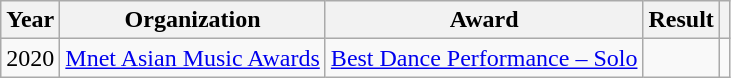<table class="wikitable">
<tr>
<th>Year</th>
<th>Organization</th>
<th>Award</th>
<th>Result</th>
<th></th>
</tr>
<tr>
<td align=center>2020</td>
<td align=center><a href='#'>Mnet Asian Music Awards</a></td>
<td align=center><a href='#'>Best Dance Performance – Solo</a></td>
<td></td>
<td align=center></td>
</tr>
</table>
